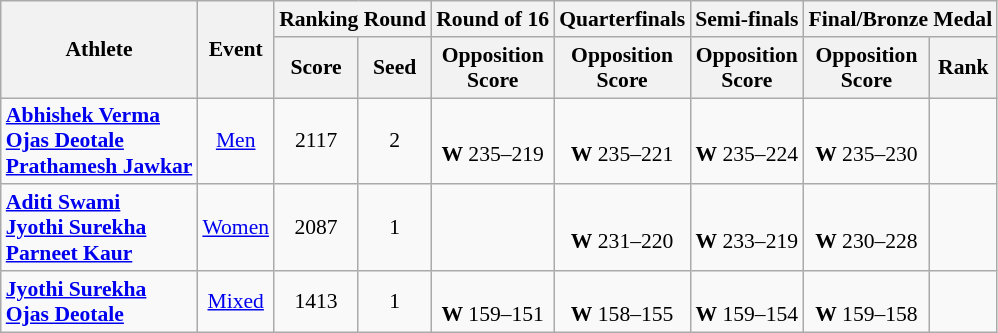<table class="wikitable" style="text-align:center; font-size:90%">
<tr>
<th rowspan="2">Athlete</th>
<th rowspan="2">Event</th>
<th colspan="2">Ranking Round</th>
<th>Round of 16</th>
<th>Quarterfinals</th>
<th>Semi-finals</th>
<th colspan="2">Final/Bronze Medal</th>
</tr>
<tr>
<th>Score</th>
<th>Seed</th>
<th>Opposition<br>Score</th>
<th>Opposition<br>Score</th>
<th>Opposition<br>Score</th>
<th>Opposition<br>Score</th>
<th>Rank</th>
</tr>
<tr>
<td style="text-align:left"><strong><a href='#'>Abhishek Verma</a><br><a href='#'>Ojas Deotale</a><br><a href='#'>Prathamesh Jawkar</a></strong></td>
<td><a href='#'>Men</a></td>
<td>2117</td>
<td>2</td>
<td><br><strong>W</strong> 235–219</td>
<td><br><strong>W</strong> 235–221</td>
<td><br><strong>W</strong> 235–224</td>
<td><br><strong>W</strong> 235–230</td>
<td></td>
</tr>
<tr>
<td style="text-align:left"><strong><a href='#'>Aditi Swami</a><br><a href='#'>Jyothi Surekha</a><br><a href='#'>Parneet Kaur</a></strong></td>
<td><a href='#'>Women</a></td>
<td>2087</td>
<td>1</td>
<td></td>
<td><br><strong>W</strong> 231–220</td>
<td><br><strong>W</strong> 233–219</td>
<td><br><strong>W</strong> 230–228</td>
<td></td>
</tr>
<tr>
<td style="text-align:left"><strong><a href='#'>Jyothi Surekha</a><br><a href='#'>Ojas Deotale</a></strong></td>
<td><a href='#'>Mixed</a></td>
<td>1413</td>
<td>1</td>
<td><br><strong>W</strong> 159–151</td>
<td><br><strong>W</strong> 158–155</td>
<td><br><strong>W</strong> 159–154</td>
<td><br><strong>W</strong> 159–158</td>
<td></td>
</tr>
</table>
